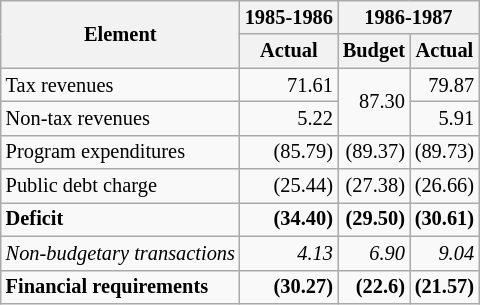<table class="wikitable" style="text-align:right; font-size:85%">
<tr>
<th rowspan=2>Element</th>
<th>1985-1986</th>
<th colspan="2">1986-1987</th>
</tr>
<tr>
<th>Actual</th>
<th>Budget</th>
<th>Actual</th>
</tr>
<tr>
<td style="text-align:left">Tax revenues</td>
<td>71.61</td>
<td rowspan=2>87.30</td>
<td>79.87</td>
</tr>
<tr>
<td style="text-align:left">Non-tax revenues</td>
<td>5.22</td>
<td>5.91</td>
</tr>
<tr>
<td style="text-align:left">Program expenditures</td>
<td>(85.79)</td>
<td>(89.37)</td>
<td>(89.73)</td>
</tr>
<tr>
<td style="text-align:left">Public debt charge</td>
<td>(25.44)</td>
<td>(27.38)</td>
<td>(26.66)</td>
</tr>
<tr>
<td style="text-align:left"><strong>Deficit</strong></td>
<td><strong>(34.40)</strong></td>
<td><strong>(29.50)</strong></td>
<td><strong>(30.61)</strong></td>
</tr>
<tr>
<td style="text-align:left"><em>Non-budgetary transactions</em></td>
<td><em>4.13</em></td>
<td><em>6.90</em></td>
<td><em>9.04</em></td>
</tr>
<tr>
<td style="text-align:left"><strong>Financial requirements</strong></td>
<td><strong>(30.27)</strong></td>
<td><strong>(22.6)</strong></td>
<td><strong>(21.57)</strong></td>
</tr>
</table>
